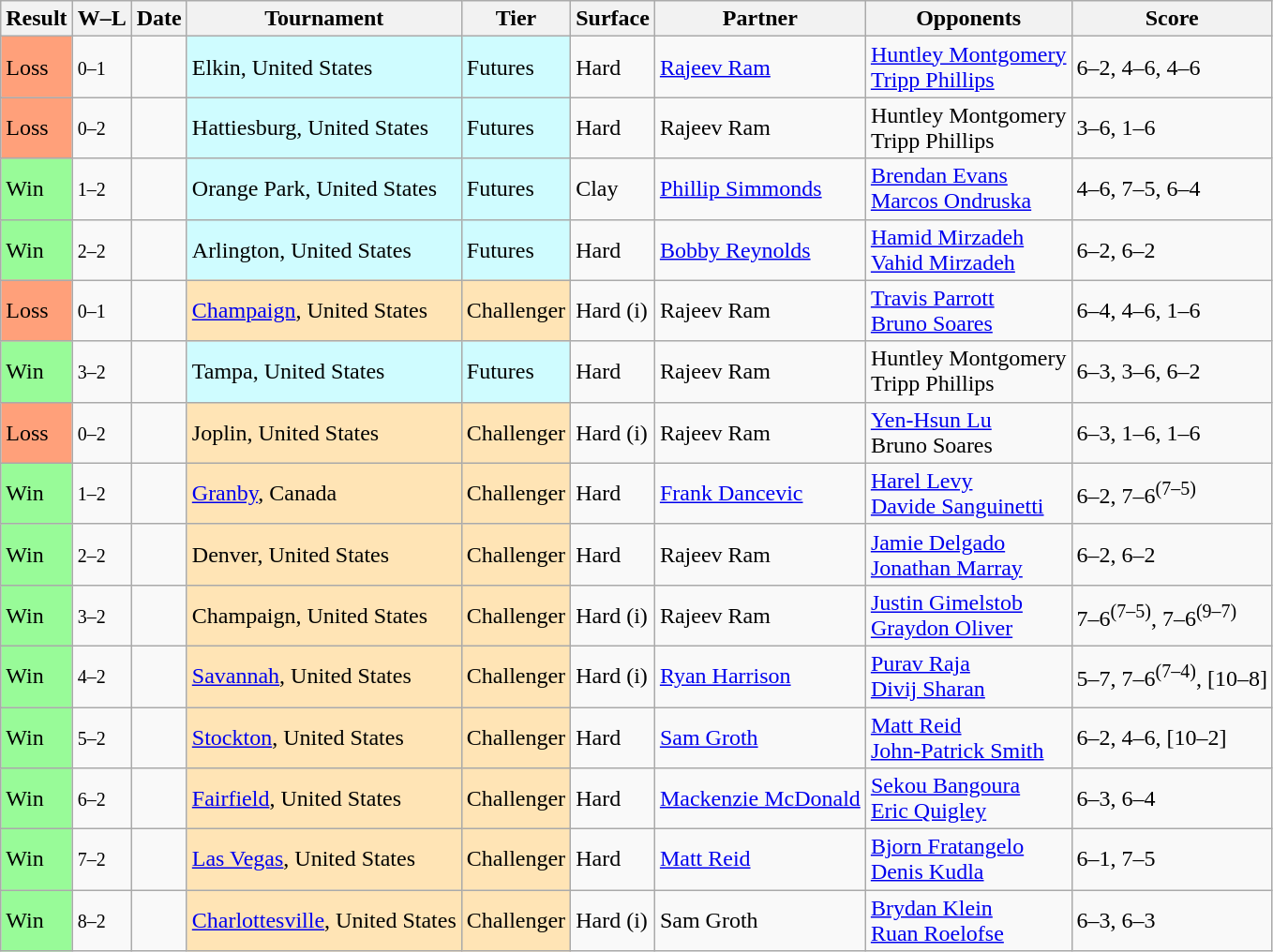<table class="sortable wikitable">
<tr>
<th>Result</th>
<th class="unsortable">W–L</th>
<th>Date</th>
<th>Tournament</th>
<th>Tier</th>
<th>Surface</th>
<th>Partner</th>
<th>Opponents</th>
<th class="unsortable">Score</th>
</tr>
<tr>
<td bgcolor=ffa07a>Loss</td>
<td><small>0–1</small></td>
<td></td>
<td bgcolor=cffcff>Elkin, United States</td>
<td bgcolor=cffcff>Futures</td>
<td>Hard</td>
<td> <a href='#'>Rajeev Ram</a></td>
<td> <a href='#'>Huntley Montgomery</a> <br>  <a href='#'>Tripp Phillips</a></td>
<td>6–2, 4–6, 4–6</td>
</tr>
<tr>
<td bgcolor=ffa07a>Loss</td>
<td><small>0–2</small></td>
<td></td>
<td bgcolor=cffcff>Hattiesburg, United States</td>
<td bgcolor=cffcff>Futures</td>
<td>Hard</td>
<td> Rajeev Ram</td>
<td> Huntley Montgomery <br>  Tripp Phillips</td>
<td>3–6, 1–6</td>
</tr>
<tr>
<td bgcolor=98fb98>Win</td>
<td><small>1–2</small></td>
<td></td>
<td bgcolor=cffcff>Orange Park, United States</td>
<td bgcolor=cffcff>Futures</td>
<td>Clay</td>
<td> <a href='#'>Phillip Simmonds</a></td>
<td> <a href='#'>Brendan Evans</a> <br>  <a href='#'>Marcos Ondruska</a></td>
<td>4–6, 7–5, 6–4</td>
</tr>
<tr>
<td bgcolor=98fb98>Win</td>
<td><small>2–2</small></td>
<td></td>
<td bgcolor=cffcff>Arlington, United States</td>
<td bgcolor=cffcff>Futures</td>
<td>Hard</td>
<td> <a href='#'>Bobby Reynolds</a></td>
<td> <a href='#'>Hamid Mirzadeh</a> <br>  <a href='#'>Vahid Mirzadeh</a></td>
<td>6–2, 6–2</td>
</tr>
<tr>
<td bgcolor=ffa07a>Loss</td>
<td><small>0–1</small></td>
<td></td>
<td bgcolor=moccasin><a href='#'>Champaign</a>, United States</td>
<td bgcolor=moccasin>Challenger</td>
<td>Hard (i)</td>
<td> Rajeev Ram</td>
<td> <a href='#'>Travis Parrott</a> <br>  <a href='#'>Bruno Soares</a></td>
<td>6–4, 4–6, 1–6</td>
</tr>
<tr>
<td bgcolor=98fb98>Win</td>
<td><small>3–2</small></td>
<td></td>
<td bgcolor=cffcff>Tampa, United States</td>
<td bgcolor=cffcff>Futures</td>
<td>Hard</td>
<td> Rajeev Ram</td>
<td> Huntley Montgomery <br>  Tripp Phillips</td>
<td>6–3, 3–6, 6–2</td>
</tr>
<tr>
<td bgcolor=ffa07a>Loss</td>
<td><small>0–2</small></td>
<td></td>
<td bgcolor=moccasin>Joplin, United States</td>
<td bgcolor=moccasin>Challenger</td>
<td>Hard (i)</td>
<td> Rajeev Ram</td>
<td> <a href='#'>Yen-Hsun Lu</a> <br>  Bruno Soares</td>
<td>6–3, 1–6, 1–6</td>
</tr>
<tr>
<td bgcolor=98fb98>Win</td>
<td><small>1–2</small></td>
<td></td>
<td bgcolor=moccasin><a href='#'>Granby</a>, Canada</td>
<td bgcolor=moccasin>Challenger</td>
<td>Hard</td>
<td> <a href='#'>Frank Dancevic</a></td>
<td> <a href='#'>Harel Levy</a><br> <a href='#'>Davide Sanguinetti</a></td>
<td>6–2, 7–6<sup>(7–5)</sup></td>
</tr>
<tr>
<td bgcolor=98fb98>Win</td>
<td><small>2–2</small></td>
<td></td>
<td bgcolor=moccasin>Denver, United States</td>
<td bgcolor=moccasin>Challenger</td>
<td>Hard</td>
<td> Rajeev Ram</td>
<td> <a href='#'>Jamie Delgado</a><br> <a href='#'>Jonathan Marray</a></td>
<td>6–2, 6–2</td>
</tr>
<tr>
<td bgcolor=98fb98>Win</td>
<td><small>3–2</small></td>
<td></td>
<td bgcolor=moccasin>Champaign, United States</td>
<td bgcolor=moccasin>Challenger</td>
<td>Hard (i)</td>
<td> Rajeev Ram</td>
<td> <a href='#'>Justin Gimelstob</a><br> <a href='#'>Graydon Oliver</a></td>
<td>7–6<sup>(7–5)</sup>, 7–6<sup>(9–7)</sup></td>
</tr>
<tr>
<td bgcolor=98fb98>Win</td>
<td><small>4–2</small></td>
<td><a href='#'></a></td>
<td bgcolor=moccasin><a href='#'>Savannah</a>, United States</td>
<td bgcolor=moccasin>Challenger</td>
<td>Hard (i)</td>
<td> <a href='#'>Ryan Harrison</a></td>
<td> <a href='#'>Purav Raja</a><br> <a href='#'>Divij Sharan</a></td>
<td>5–7, 7–6<sup>(7–4)</sup>, [10–8]</td>
</tr>
<tr>
<td bgcolor=98fb98>Win</td>
<td><small>5–2</small></td>
<td><a href='#'></a></td>
<td bgcolor=moccasin><a href='#'>Stockton</a>, United States</td>
<td bgcolor=moccasin>Challenger</td>
<td>Hard</td>
<td> <a href='#'>Sam Groth</a></td>
<td> <a href='#'>Matt Reid</a><br> <a href='#'>John-Patrick Smith</a></td>
<td>6–2, 4–6, [10–2]</td>
</tr>
<tr>
<td bgcolor=98fb98>Win</td>
<td><small>6–2</small></td>
<td><a href='#'></a></td>
<td bgcolor=moccasin><a href='#'>Fairfield</a>, United States</td>
<td bgcolor=moccasin>Challenger</td>
<td>Hard</td>
<td> <a href='#'>Mackenzie McDonald</a></td>
<td> <a href='#'>Sekou Bangoura</a><br> <a href='#'>Eric Quigley</a></td>
<td>6–3, 6–4</td>
</tr>
<tr>
<td bgcolor=98fb98>Win</td>
<td><small>7–2</small></td>
<td><a href='#'></a></td>
<td bgcolor=moccasin><a href='#'>Las Vegas</a>, United States</td>
<td bgcolor=moccasin>Challenger</td>
<td>Hard</td>
<td> <a href='#'>Matt Reid</a></td>
<td> <a href='#'>Bjorn Fratangelo</a><br> <a href='#'>Denis Kudla</a></td>
<td>6–1, 7–5</td>
</tr>
<tr>
<td bgcolor=98fb98>Win</td>
<td><small>8–2</small></td>
<td><a href='#'></a></td>
<td bgcolor=moccasin><a href='#'>Charlottesville</a>, United States</td>
<td bgcolor=moccasin>Challenger</td>
<td>Hard (i)</td>
<td> Sam Groth</td>
<td> <a href='#'>Brydan Klein</a><br> <a href='#'>Ruan Roelofse</a></td>
<td>6–3, 6–3</td>
</tr>
</table>
